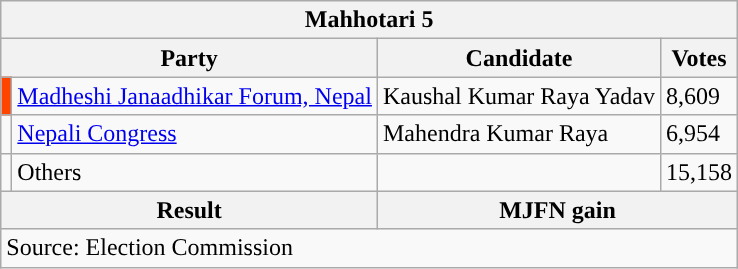<table class="wikitable">
<tr>
<th colspan="4">Mahhotari 5</th>
</tr>
<tr>
<th colspan="2">Party</th>
<th>Candidate</th>
<th>Votes</th>
</tr>
<tr>
<td style="background-color:orangered"></td>
<td><a href='#'>Madheshi Janaadhikar Forum, Nepal</a></td>
<td>Kaushal Kumar Raya Yadav</td>
<td>8,609</td>
</tr>
<tr>
<td style="background-color:"></td>
<td><a href='#'>Nepali Congress</a></td>
<td>Mahendra Kumar Raya</td>
<td>6,954</td>
</tr>
<tr>
<td></td>
<td>Others</td>
<td></td>
<td>15,158</td>
</tr>
<tr>
<th colspan="2">Result</th>
<th colspan="2">MJFN gain</th>
</tr>
<tr>
<td colspan="4">Source: Election Commission</td>
</tr>
</table>
